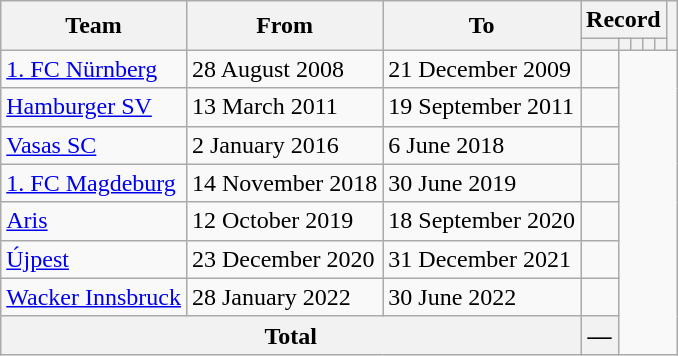<table class=wikitable style="text-align: center">
<tr>
<th rowspan=2>Team</th>
<th rowspan=2>From</th>
<th rowspan=2>To</th>
<th colspan=5>Record</th>
<th rowspan=2></th>
</tr>
<tr>
<th></th>
<th></th>
<th></th>
<th></th>
<th></th>
</tr>
<tr>
<td align=left><a href='#'>1. FC Nürnberg</a></td>
<td align=left>28 August 2008</td>
<td align=left>21 December 2009<br></td>
<td></td>
</tr>
<tr>
<td align=left><a href='#'>Hamburger SV</a></td>
<td align=left>13 March 2011</td>
<td align=left>19 September 2011<br></td>
<td></td>
</tr>
<tr>
<td align=left><a href='#'>Vasas SC</a></td>
<td align=left>2 January 2016</td>
<td align=left>6 June 2018<br></td>
<td></td>
</tr>
<tr>
<td align=left><a href='#'>1. FC Magdeburg</a></td>
<td align=left>14 November 2018</td>
<td align=left>30 June 2019<br></td>
<td></td>
</tr>
<tr>
<td align=left><a href='#'>Aris</a></td>
<td align=left>12 October 2019</td>
<td align=left>18 September 2020<br></td>
<td></td>
</tr>
<tr>
<td align=left><a href='#'>Újpest</a></td>
<td align=left>23 December 2020</td>
<td align=left>31 December 2021<br></td>
<td></td>
</tr>
<tr>
<td align=left><a href='#'>Wacker Innsbruck</a></td>
<td align=left>28 January 2022</td>
<td align=left>30 June 2022<br></td>
<td></td>
</tr>
<tr>
<th colspan=3>Total<br></th>
<th>—</th>
</tr>
</table>
